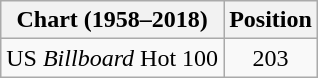<table class="wikitable plainrowheaders">
<tr>
<th>Chart (1958–2018)</th>
<th>Position</th>
</tr>
<tr>
<td>US <em>Billboard</em> Hot 100</td>
<td style="text-align:center;">203</td>
</tr>
</table>
